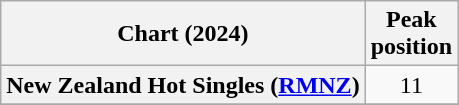<table class="wikitable sortable plainrowheaders" style="text-align:center">
<tr>
<th scope="col">Chart (2024)</th>
<th scope="col">Peak<br>position</th>
</tr>
<tr>
<th scope="row">New Zealand Hot Singles (<a href='#'>RMNZ</a>)</th>
<td>11</td>
</tr>
<tr>
</tr>
<tr>
</tr>
</table>
